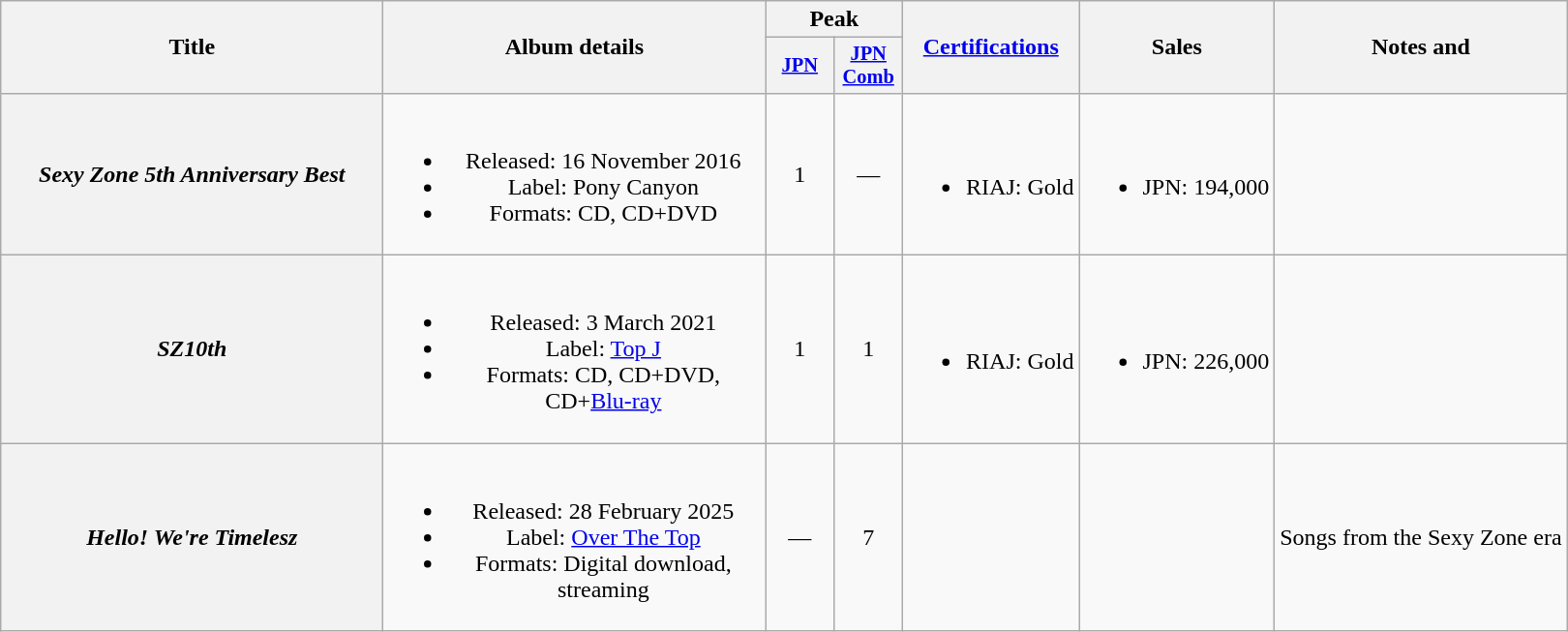<table class="wikitable plainrowheaders" style="text-align:center;">
<tr>
<th scope="col" rowspan="2" style="width:16em;">Title</th>
<th scope="col" rowspan="2" style="width:16em;">Album details</th>
<th scope="col" colspan="2">Peak</th>
<th scope="col" rowspan="2"><a href='#'>Certifications</a></th>
<th scope="col" rowspan="2">Sales</th>
<th scope="col" rowspan="2">Notes and </th>
</tr>
<tr>
<th scope="col" style="width:3em;font-size:85%;"><a href='#'>JPN</a><br></th>
<th scope="col" style="width:3em;font-size:85%;"><a href='#'>JPN<br>Comb</a><br></th>
</tr>
<tr>
<th scope="row"><em>Sexy Zone 5th Anniversary Best</em></th>
<td><br><ul><li>Released: 16 November 2016</li><li>Label: Pony Canyon</li><li>Formats: CD, CD+DVD</li></ul></td>
<td>1</td>
<td>—</td>
<td><br><ul><li>RIAJ: Gold</li></ul></td>
<td><br><ul><li>JPN: 194,000</li></ul></td>
<td></td>
</tr>
<tr>
<th scope="row"><em>SZ10th</em></th>
<td><br><ul><li>Released: 3 March 2021</li><li>Label: <a href='#'>Top J</a></li><li>Formats: CD, CD+DVD, CD+<a href='#'>Blu-ray</a></li></ul></td>
<td>1</td>
<td>1</td>
<td><br><ul><li>RIAJ: Gold</li></ul></td>
<td><br><ul><li>JPN: 226,000</li></ul></td>
<td></td>
</tr>
<tr>
<th scope="row"><em>Hello! We're Timelesz</em></th>
<td><br><ul><li>Released: 28 February 2025</li><li>Label: <a href='#'>Over The Top</a></li><li>Formats: Digital download, streaming</li></ul></td>
<td>—</td>
<td>7</td>
<td></td>
<td></td>
<td>Songs from the Sexy Zone era</td>
</tr>
</table>
